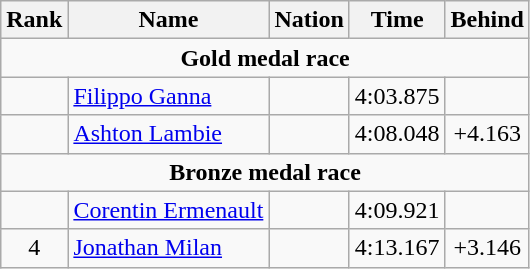<table class="wikitable" style="text-align:center">
<tr>
<th>Rank</th>
<th>Name</th>
<th>Nation</th>
<th>Time</th>
<th>Behind</th>
</tr>
<tr>
<td colspan=5><strong>Gold medal race</strong></td>
</tr>
<tr>
<td></td>
<td align=left><a href='#'>Filippo Ganna</a></td>
<td align=left></td>
<td>4:03.875</td>
<td></td>
</tr>
<tr>
<td></td>
<td align=left><a href='#'>Ashton Lambie</a></td>
<td align=left></td>
<td>4:08.048</td>
<td>+4.163</td>
</tr>
<tr>
<td colspan=5><strong>Bronze medal race</strong></td>
</tr>
<tr>
<td></td>
<td align=left><a href='#'>Corentin Ermenault</a></td>
<td align=left></td>
<td>4:09.921</td>
<td></td>
</tr>
<tr>
<td>4</td>
<td align=left><a href='#'>Jonathan Milan</a></td>
<td align=left></td>
<td>4:13.167</td>
<td>+3.146</td>
</tr>
</table>
